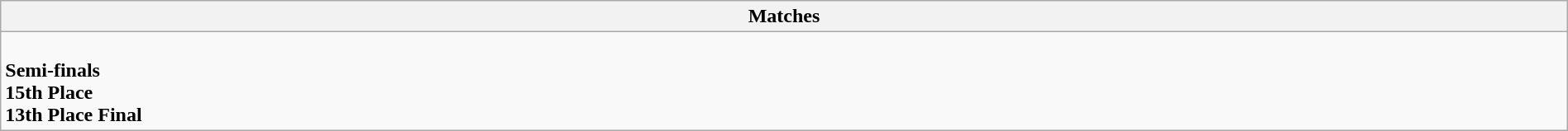<table class="wikitable collapsible collapsed" style="width:100%;">
<tr>
<th>Matches</th>
</tr>
<tr>
<td><br><strong>Semi-finals</strong>

<br><strong>15th Place</strong>
<br><strong>13th Place Final</strong>
</td>
</tr>
</table>
